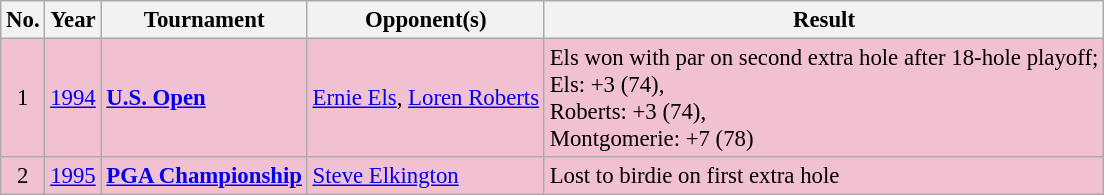<table class="wikitable" style="font-size:95%;">
<tr>
<th>No.</th>
<th>Year</th>
<th>Tournament</th>
<th>Opponent(s)</th>
<th>Result</th>
</tr>
<tr style="background:#F2C1D1;">
<td align=center>1</td>
<td><a href='#'>1994</a></td>
<td><strong><a href='#'>U.S. Open</a></strong></td>
<td> <a href='#'>Ernie Els</a>,  <a href='#'>Loren Roberts</a></td>
<td>Els won with par on second extra hole after 18-hole playoff;<br>Els: +3 (74),<br>Roberts: +3 (74),<br>Montgomerie: +7 (78)</td>
</tr>
<tr style="background:#F2C1D1;">
<td align=center>2</td>
<td><a href='#'>1995</a></td>
<td><strong><a href='#'>PGA Championship</a></strong></td>
<td> <a href='#'>Steve Elkington</a></td>
<td>Lost to birdie on first extra hole</td>
</tr>
</table>
